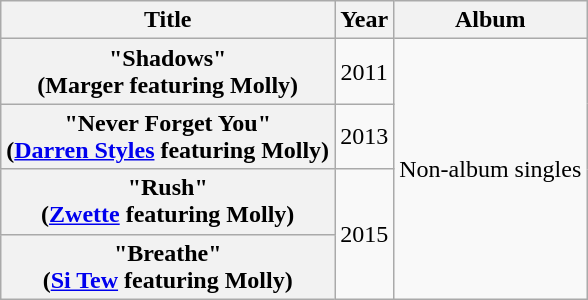<table class="wikitable plainrowheaders" style="text-align:center;">
<tr>
<th scope="col">Title</th>
<th scope="col">Year</th>
<th scope="col">Album</th>
</tr>
<tr>
<th scope="row">"Shadows"<br><span>(Marger featuring Molly)</span></th>
<td>2011</td>
<td rowspan="4">Non-album singles</td>
</tr>
<tr>
<th scope="row">"Never Forget You"<br><span>(<a href='#'>Darren Styles</a> featuring Molly)</span></th>
<td>2013</td>
</tr>
<tr>
<th scope="row">"Rush"<br><span>(<a href='#'>Zwette</a> featuring Molly)</span></th>
<td rowspan="2">2015</td>
</tr>
<tr>
<th scope="row">"Breathe"<br><span>(<a href='#'>Si Tew</a> featuring Molly)</span></th>
</tr>
</table>
